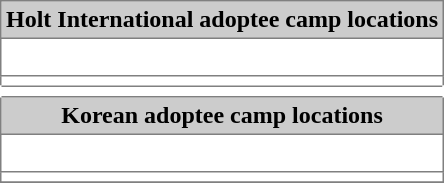<table border=1 style="border-collapse:collapse; float:right; margin-left:5px;" cellpadding=3>
<tr bgcolor="#cccccc">
<th>Holt International adoptee camp locations</th>
</tr>
<tr>
<td><br>
</td>
</tr>
<tr>
<td></td>
</tr>
<tr>
<td style="border-left:1px solid white; border-right:1px solid white;"></td>
</tr>
<tr bgcolor="#cccccc">
<th>Korean adoptee camp locations</th>
</tr>
<tr>
<td><br>
</td>
</tr>
<tr>
<td></td>
</tr>
<tr>
</tr>
</table>
